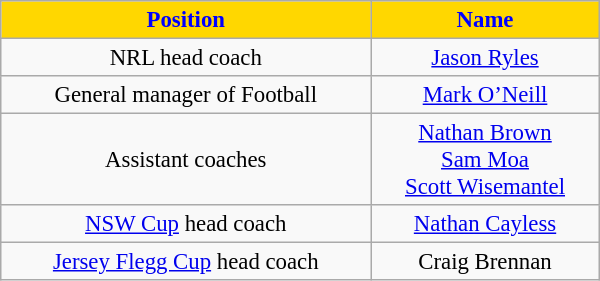<table class="wikitable" style="text-align:center; width:400px; font-size:95%">
<tr>
<th style="background:gold; color:blue;text-align:center";>Position</th>
<th style="background:gold; color:blue;text-align:center";>Name</th>
</tr>
<tr>
<td>NRL head coach</td>
<td><a href='#'>Jason Ryles</a></td>
</tr>
<tr>
<td>General manager of Football</td>
<td><a href='#'>Mark O’Neill</a></td>
</tr>
<tr>
<td>Assistant coaches</td>
<td><a href='#'>Nathan Brown</a> <br> <a href='#'>Sam Moa</a> <br> <a href='#'>Scott Wisemantel</a></td>
</tr>
<tr>
<td><a href='#'>NSW Cup</a> head coach</td>
<td><a href='#'>Nathan Cayless</a></td>
</tr>
<tr>
<td><a href='#'>Jersey Flegg Cup</a> head coach</td>
<td>Craig Brennan</td>
</tr>
</table>
